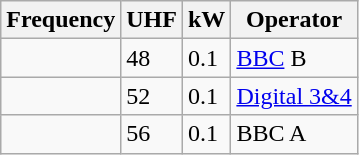<table class="wikitable sortable">
<tr>
<th>Frequency</th>
<th>UHF</th>
<th>kW</th>
<th>Operator</th>
</tr>
<tr>
<td></td>
<td>48</td>
<td>0.1</td>
<td><a href='#'>BBC</a> B</td>
</tr>
<tr>
<td></td>
<td>52</td>
<td>0.1</td>
<td><a href='#'>Digital 3&4</a></td>
</tr>
<tr>
<td></td>
<td>56</td>
<td>0.1</td>
<td>BBC A</td>
</tr>
</table>
